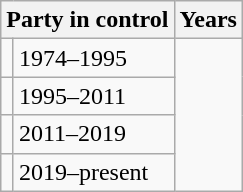<table class="wikitable">
<tr>
<th colspan="2">Party in control</th>
<th>Years</th>
</tr>
<tr>
<td></td>
<td>1974–1995</td>
</tr>
<tr>
<td></td>
<td>1995–2011</td>
</tr>
<tr>
<td></td>
<td>2011–2019</td>
</tr>
<tr>
<td></td>
<td>2019–present</td>
</tr>
</table>
